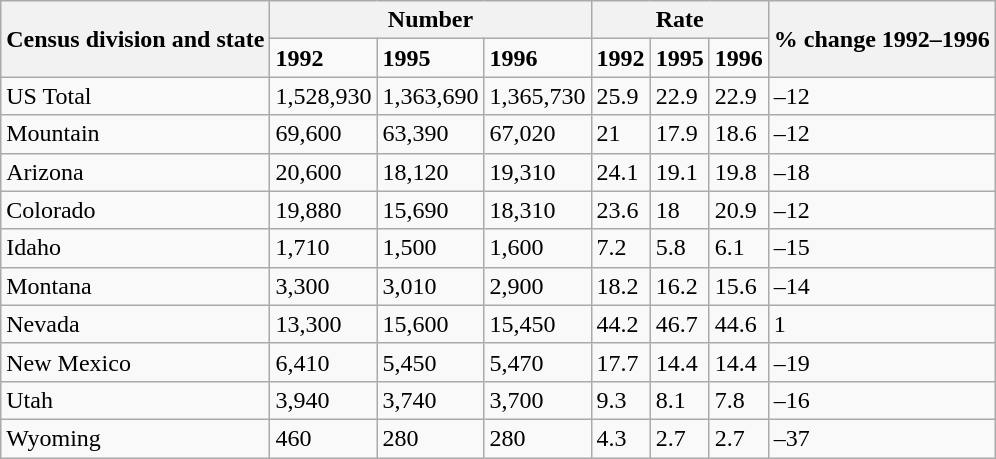<table class="wikitable">
<tr>
<th rowspan="2">Census division and state</th>
<th colspan="3">Number</th>
<th colspan="3">Rate</th>
<th rowspan="2">% change 1992–1996</th>
</tr>
<tr>
<td><strong>1992</strong></td>
<td><strong>1995</strong></td>
<td><strong>1996</strong></td>
<td><strong>1992</strong></td>
<td><strong>1995</strong></td>
<td><strong>1996</strong></td>
</tr>
<tr>
<td>US Total</td>
<td>1,528,930</td>
<td>1,363,690</td>
<td>1,365,730</td>
<td>25.9</td>
<td>22.9</td>
<td>22.9</td>
<td>–12</td>
</tr>
<tr>
<td>Mountain</td>
<td>69,600</td>
<td>63,390</td>
<td>67,020</td>
<td>21</td>
<td>17.9</td>
<td>18.6</td>
<td>–12</td>
</tr>
<tr>
<td>Arizona</td>
<td>20,600</td>
<td>18,120</td>
<td>19,310</td>
<td>24.1</td>
<td>19.1</td>
<td>19.8</td>
<td>–18</td>
</tr>
<tr>
<td>Colorado</td>
<td>19,880</td>
<td>15,690</td>
<td>18,310</td>
<td>23.6</td>
<td>18</td>
<td>20.9</td>
<td>–12</td>
</tr>
<tr>
<td>Idaho</td>
<td>1,710</td>
<td>1,500</td>
<td>1,600</td>
<td>7.2</td>
<td>5.8</td>
<td>6.1</td>
<td>–15</td>
</tr>
<tr>
<td>Montana</td>
<td>3,300</td>
<td>3,010</td>
<td>2,900</td>
<td>18.2</td>
<td>16.2</td>
<td>15.6</td>
<td>–14</td>
</tr>
<tr>
<td>Nevada</td>
<td>13,300</td>
<td>15,600</td>
<td>15,450</td>
<td>44.2</td>
<td>46.7</td>
<td>44.6</td>
<td>1</td>
</tr>
<tr>
<td>New Mexico</td>
<td>6,410</td>
<td>5,450</td>
<td>5,470</td>
<td>17.7</td>
<td>14.4</td>
<td>14.4</td>
<td>–19</td>
</tr>
<tr>
<td>Utah</td>
<td>3,940</td>
<td>3,740</td>
<td>3,700</td>
<td>9.3</td>
<td>8.1</td>
<td>7.8</td>
<td>–16</td>
</tr>
<tr>
<td>Wyoming</td>
<td>460</td>
<td>280</td>
<td>280</td>
<td>4.3</td>
<td>2.7</td>
<td>2.7</td>
<td>–37</td>
</tr>
</table>
